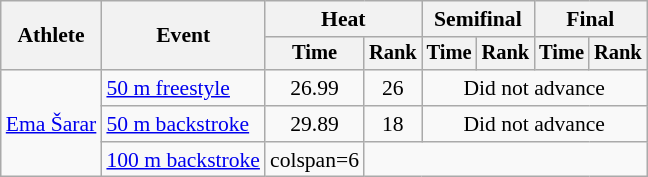<table class=wikitable style="font-size:90%">
<tr>
<th rowspan=2>Athlete</th>
<th rowspan=2>Event</th>
<th colspan="2">Heat</th>
<th colspan="2">Semifinal</th>
<th colspan="2">Final</th>
</tr>
<tr style="font-size:95%">
<th>Time</th>
<th>Rank</th>
<th>Time</th>
<th>Rank</th>
<th>Time</th>
<th>Rank</th>
</tr>
<tr align=center>
<td align=left rowspan=3><a href='#'>Ema Šarar</a></td>
<td align=left><a href='#'>50 m freestyle</a></td>
<td>26.99</td>
<td>26</td>
<td colspan=4>Did not advance</td>
</tr>
<tr align=center>
<td align=left><a href='#'>50 m backstroke</a></td>
<td>29.89</td>
<td>18</td>
<td colspan=4>Did not advance</td>
</tr>
<tr align=center>
<td align=left><a href='#'>100 m backstroke</a></td>
<td>colspan=6 </td>
</tr>
</table>
